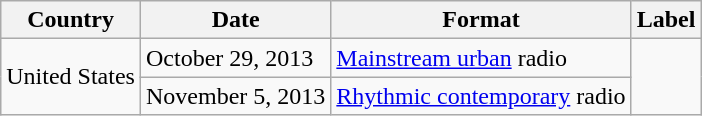<table class="wikitable">
<tr>
<th>Country</th>
<th>Date</th>
<th>Format</th>
<th>Label</th>
</tr>
<tr>
<td rowspan="2">United States</td>
<td>October 29, 2013</td>
<td><a href='#'>Mainstream urban</a> radio</td>
<td rowspan="2"></td>
</tr>
<tr>
<td>November 5, 2013</td>
<td><a href='#'>Rhythmic contemporary</a> radio</td>
</tr>
</table>
